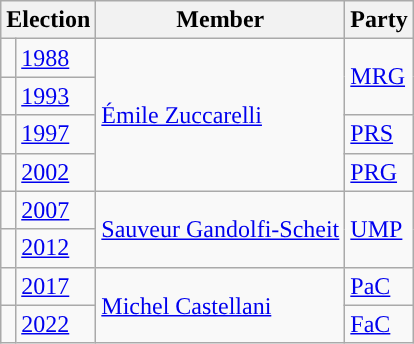<table class="wikitable">
<tr>
<th colspan="2">Election</th>
<th>Member</th>
<th>Party</th>
</tr>
<tr>
<td style="color:inherit;background-color: "></td>
<td><a href='#'>1988</a></td>
<td rowspan=4><a href='#'>Émile Zuccarelli</a></td>
<td rowspan=2><a href='#'>MRG</a></td>
</tr>
<tr>
<td style="color:inherit;background-color: "></td>
<td><a href='#'>1993</a></td>
</tr>
<tr>
<td style="color:inherit;background-color: "></td>
<td><a href='#'>1997</a></td>
<td><a href='#'>PRS</a></td>
</tr>
<tr>
<td style="color:inherit;background-color: "></td>
<td><a href='#'>2002</a></td>
<td><a href='#'>PRG</a></td>
</tr>
<tr>
<td style="color:inherit;background-color: "></td>
<td><a href='#'>2007</a></td>
<td rowspan=2><a href='#'>Sauveur Gandolfi-Scheit</a></td>
<td rowspan=2><a href='#'>UMP</a></td>
</tr>
<tr>
<td style="color:inherit;background-color: "></td>
<td><a href='#'>2012</a></td>
</tr>
<tr>
<td style="color:inherit;background-color: "></td>
<td><a href='#'>2017</a></td>
<td rowspan="2"><a href='#'>Michel Castellani</a></td>
<td><a href='#'>PaC</a></td>
</tr>
<tr>
<td style="color:inherit;background-color: "></td>
<td><a href='#'>2022</a></td>
<td><a href='#'>FaC</a></td>
</tr>
</table>
